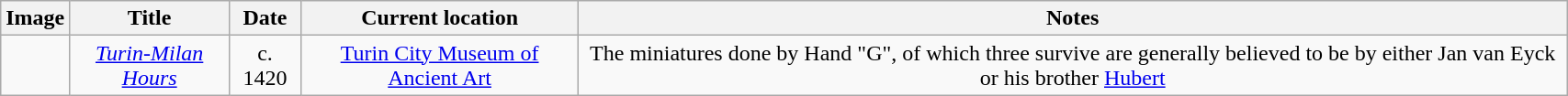<table class="wikitable sortable" style="font-size:100%; text-align: center; width:90%">
<tr>
<th>Image</th>
<th>Title</th>
<th>Date</th>
<th>Current location</th>
<th>Notes</th>
</tr>
<tr>
<td></td>
<td><em><a href='#'>Turin-Milan Hours</a></em></td>
<td>c. 1420</td>
<td><a href='#'>Turin City Museum of Ancient Art</a></td>
<td>The miniatures done by Hand "G", of which three survive are generally believed to be by either Jan van Eyck or his brother <a href='#'>Hubert</a></td>
</tr>
</table>
